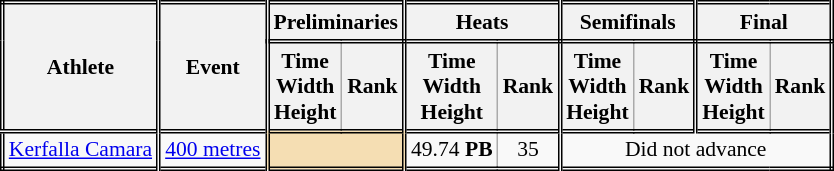<table class=wikitable style="font-size:90%; border: double;">
<tr>
<th rowspan="2" style="border-right:double">Athlete</th>
<th rowspan="2" style="border-right:double">Event</th>
<th colspan="2" style="border-right:double; border-bottom:double;">Preliminaries</th>
<th colspan="2" style="border-right:double; border-bottom:double;">Heats</th>
<th colspan="2" style="border-right:double; border-bottom:double;">Semifinals</th>
<th colspan="2" style="border-right:double; border-bottom:double;">Final</th>
</tr>
<tr>
<th>Time<br>Width<br>Height</th>
<th style="border-right:double">Rank</th>
<th>Time<br>Width<br>Height</th>
<th style="border-right:double">Rank</th>
<th>Time<br>Width<br>Height</th>
<th style="border-right:double">Rank</th>
<th>Time<br>Width<br>Height</th>
<th style="border-right:double">Rank</th>
</tr>
<tr style="border-top: double;">
<td style="border-right:double"><a href='#'>Kerfalla Camara</a></td>
<td style="border-right:double"><a href='#'>400 metres</a></td>
<td style="border-right:double" colspan= 2 bgcolor="wheat"></td>
<td align=center>49.74 <strong>PB</strong></td>
<td align=center style="border-right:double">35</td>
<td colspan="4" align=center>Did not advance</td>
</tr>
</table>
